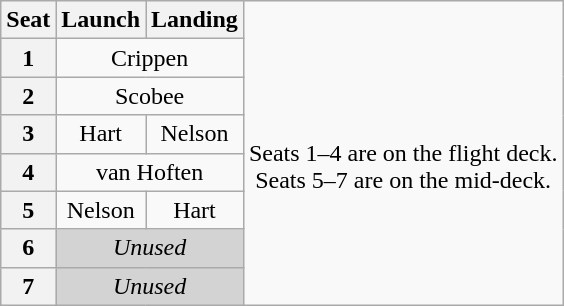<table class="wikitable" style="text-align:center">
<tr>
<th>Seat</th>
<th>Launch</th>
<th>Landing</th>
<td rowspan=8><br>Seats 1–4 are on the flight deck.<br>Seats 5–7 are on the mid-deck.</td>
</tr>
<tr>
<th>1</th>
<td colspan=2>Crippen</td>
</tr>
<tr>
<th>2</th>
<td colspan=2>Scobee</td>
</tr>
<tr>
<th>3</th>
<td>Hart</td>
<td>Nelson</td>
</tr>
<tr>
<th>4</th>
<td colspan=2>van Hoften</td>
</tr>
<tr>
<th>5</th>
<td>Nelson</td>
<td>Hart</td>
</tr>
<tr>
<th>6</th>
<td colspan=2 style="background-color:lightgray"><em>Unused</em></td>
</tr>
<tr>
<th>7</th>
<td colspan=2 style="background-color:lightgray"><em>Unused</em></td>
</tr>
</table>
